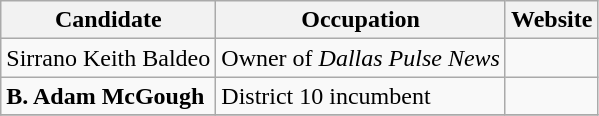<table class="wikitable">
<tr>
<th>Candidate</th>
<th>Occupation</th>
<th>Website</th>
</tr>
<tr>
<td>Sirrano Keith Baldeo</td>
<td>Owner of <em>Dallas Pulse News</em></td>
<td></td>
</tr>
<tr>
<td><strong>B. Adam McGough </strong></td>
<td>District 10 incumbent</td>
<td></td>
</tr>
<tr>
</tr>
</table>
